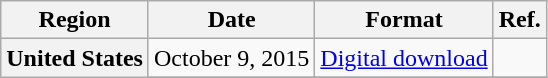<table class="wikitable plainrowheaders">
<tr>
<th>Region</th>
<th>Date</th>
<th>Format</th>
<th>Ref.</th>
</tr>
<tr>
<th scope="row" rowspan="2">United States</th>
<td rowspan="1">October 9, 2015</td>
<td rowspan="1"><a href='#'>Digital download</a></td>
<td style="text-align:center;"></td>
</tr>
<tr>
</tr>
</table>
